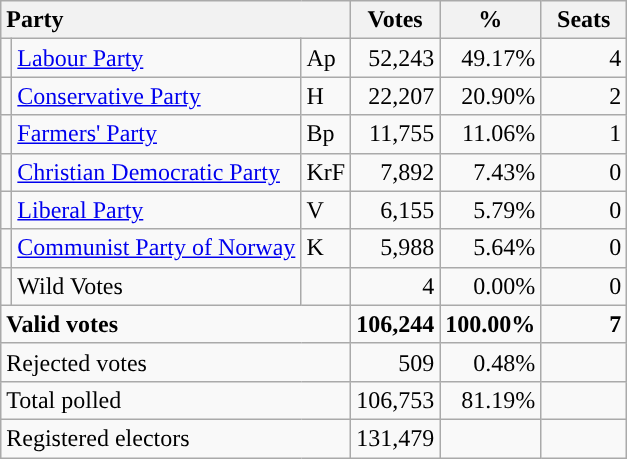<table class="wikitable" border="1" style="text-align:right;">
<tr>
<th style="text-align:left;" colspan=3>Party</th>
<th align=center width="50">Votes</th>
<th align=center width="50">%</th>
<th align=center width="50">Seats</th>
</tr>
<tr>
<td style="color:inherit;background:"></td>
<td align=left><a href='#'>Labour Party</a></td>
<td align=left>Ap</td>
<td>52,243</td>
<td>49.17%</td>
<td>4</td>
</tr>
<tr>
<td style="color:inherit;background:"></td>
<td align=left><a href='#'>Conservative Party</a></td>
<td align=left>H</td>
<td>22,207</td>
<td>20.90%</td>
<td>2</td>
</tr>
<tr>
<td style="color:inherit;background:"></td>
<td align=left><a href='#'>Farmers' Party</a></td>
<td align=left>Bp</td>
<td>11,755</td>
<td>11.06%</td>
<td>1</td>
</tr>
<tr>
<td style="color:inherit;background:"></td>
<td align=left><a href='#'>Christian Democratic Party</a></td>
<td align=left>KrF</td>
<td>7,892</td>
<td>7.43%</td>
<td>0</td>
</tr>
<tr>
<td style="color:inherit;background:"></td>
<td align=left><a href='#'>Liberal Party</a></td>
<td align=left>V</td>
<td>6,155</td>
<td>5.79%</td>
<td>0</td>
</tr>
<tr>
<td style="color:inherit;background:"></td>
<td align=left><a href='#'>Communist Party of Norway</a></td>
<td align=left>K</td>
<td>5,988</td>
<td>5.64%</td>
<td>0</td>
</tr>
<tr>
<td></td>
<td align=left>Wild Votes</td>
<td align=left></td>
<td>4</td>
<td>0.00%</td>
<td>0</td>
</tr>
<tr style="font-weight:bold">
<td align=left colspan=3>Valid votes</td>
<td>106,244</td>
<td>100.00%</td>
<td>7</td>
</tr>
<tr>
<td align=left colspan=3>Rejected votes</td>
<td>509</td>
<td>0.48%</td>
<td></td>
</tr>
<tr>
<td align=left colspan=3>Total polled</td>
<td>106,753</td>
<td>81.19%</td>
<td></td>
</tr>
<tr>
<td align=left colspan=3>Registered electors</td>
<td>131,479</td>
<td></td>
<td></td>
</tr>
</table>
